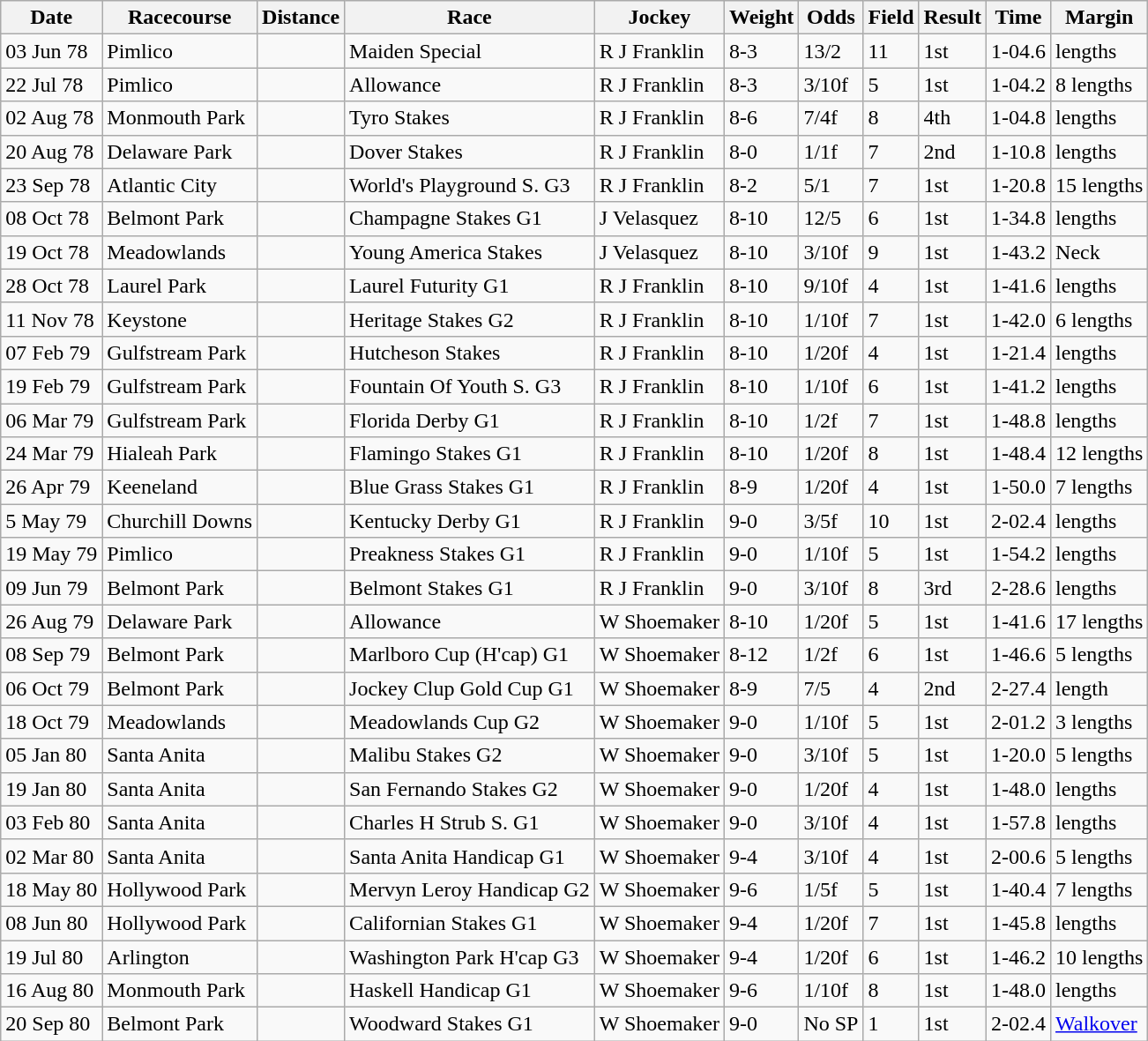<table class="wikitable">
<tr>
<th>Date</th>
<th>Racecourse</th>
<th>Distance</th>
<th>Race</th>
<th>Jockey</th>
<th>Weight</th>
<th>Odds</th>
<th>Field</th>
<th>Result</th>
<th>Time</th>
<th>Margin</th>
</tr>
<tr>
<td>03 Jun 78</td>
<td>Pimlico</td>
<td></td>
<td>Maiden Special</td>
<td>R J Franklin</td>
<td>8-3</td>
<td>13/2</td>
<td>11</td>
<td>1st</td>
<td>1-04.6</td>
<td> lengths</td>
</tr>
<tr>
<td>22 Jul 78</td>
<td>Pimlico</td>
<td></td>
<td>Allowance</td>
<td>R J Franklin</td>
<td>8-3</td>
<td>3/10f</td>
<td>5</td>
<td>1st</td>
<td>1-04.2</td>
<td>8 lengths</td>
</tr>
<tr>
<td>02 Aug 78</td>
<td>Monmouth Park</td>
<td></td>
<td>Tyro Stakes</td>
<td>R J Franklin</td>
<td>8-6</td>
<td>7/4f</td>
<td>8</td>
<td>4th</td>
<td>1-04.8</td>
<td> lengths</td>
</tr>
<tr>
<td>20 Aug 78</td>
<td>Delaware Park</td>
<td></td>
<td>Dover Stakes</td>
<td>R J Franklin</td>
<td>8-0</td>
<td>1/1f</td>
<td>7</td>
<td>2nd</td>
<td>1-10.8</td>
<td> lengths</td>
</tr>
<tr>
<td>23 Sep 78</td>
<td>Atlantic City</td>
<td></td>
<td>World's Playground S. G3</td>
<td>R J Franklin</td>
<td>8-2</td>
<td>5/1</td>
<td>7</td>
<td>1st</td>
<td>1-20.8</td>
<td>15 lengths</td>
</tr>
<tr>
<td>08 Oct 78</td>
<td>Belmont Park</td>
<td></td>
<td>Champagne Stakes G1</td>
<td>J Velasquez</td>
<td>8-10</td>
<td>12/5</td>
<td>6</td>
<td>1st</td>
<td>1-34.8</td>
<td> lengths</td>
</tr>
<tr>
<td>19 Oct 78</td>
<td>Meadowlands</td>
<td></td>
<td>Young America Stakes</td>
<td>J Velasquez</td>
<td>8-10</td>
<td>3/10f</td>
<td>9</td>
<td>1st</td>
<td>1-43.2</td>
<td>Neck</td>
</tr>
<tr>
<td>28 Oct 78</td>
<td>Laurel Park</td>
<td></td>
<td>Laurel Futurity G1</td>
<td>R J Franklin</td>
<td>8-10</td>
<td>9/10f</td>
<td>4</td>
<td>1st</td>
<td>1-41.6</td>
<td> lengths</td>
</tr>
<tr>
<td>11 Nov 78</td>
<td>Keystone</td>
<td></td>
<td>Heritage Stakes G2</td>
<td>R J Franklin</td>
<td>8-10</td>
<td>1/10f</td>
<td>7</td>
<td>1st</td>
<td>1-42.0</td>
<td>6 lengths</td>
</tr>
<tr>
<td>07 Feb 79</td>
<td>Gulfstream Park</td>
<td></td>
<td>Hutcheson Stakes</td>
<td>R J Franklin</td>
<td>8-10</td>
<td>1/20f</td>
<td>4</td>
<td>1st</td>
<td>1-21.4</td>
<td> lengths</td>
</tr>
<tr>
<td>19 Feb 79</td>
<td>Gulfstream Park</td>
<td></td>
<td>Fountain Of Youth S. G3</td>
<td>R J Franklin</td>
<td>8-10</td>
<td>1/10f</td>
<td>6</td>
<td>1st</td>
<td>1-41.2</td>
<td> lengths</td>
</tr>
<tr>
<td>06 Mar 79</td>
<td>Gulfstream Park</td>
<td></td>
<td>Florida Derby G1</td>
<td>R J Franklin</td>
<td>8-10</td>
<td>1/2f</td>
<td>7</td>
<td>1st</td>
<td>1-48.8</td>
<td> lengths</td>
</tr>
<tr>
<td>24 Mar 79</td>
<td>Hialeah Park</td>
<td></td>
<td>Flamingo Stakes G1</td>
<td>R J Franklin</td>
<td>8-10</td>
<td>1/20f</td>
<td>8</td>
<td>1st</td>
<td>1-48.4</td>
<td>12 lengths</td>
</tr>
<tr>
<td>26 Apr 79</td>
<td>Keeneland</td>
<td></td>
<td>Blue Grass Stakes G1</td>
<td>R J Franklin</td>
<td>8-9</td>
<td>1/20f</td>
<td>4</td>
<td>1st</td>
<td>1-50.0</td>
<td>7 lengths</td>
</tr>
<tr>
<td>5 May 79</td>
<td>Churchill Downs</td>
<td></td>
<td>Kentucky Derby G1</td>
<td>R J Franklin</td>
<td>9-0</td>
<td>3/5f</td>
<td>10</td>
<td>1st</td>
<td>2-02.4</td>
<td> lengths</td>
</tr>
<tr>
<td>19 May 79</td>
<td>Pimlico</td>
<td></td>
<td>Preakness Stakes G1</td>
<td>R J Franklin</td>
<td>9-0</td>
<td>1/10f</td>
<td>5</td>
<td>1st</td>
<td>1-54.2</td>
<td> lengths</td>
</tr>
<tr>
<td>09 Jun 79</td>
<td>Belmont Park</td>
<td></td>
<td>Belmont Stakes G1</td>
<td>R J Franklin</td>
<td>9-0</td>
<td>3/10f</td>
<td>8</td>
<td>3rd</td>
<td>2-28.6</td>
<td> lengths</td>
</tr>
<tr>
<td>26 Aug 79</td>
<td>Delaware Park</td>
<td></td>
<td>Allowance</td>
<td>W Shoemaker</td>
<td>8-10</td>
<td>1/20f</td>
<td>5</td>
<td>1st</td>
<td>1-41.6</td>
<td>17 lengths</td>
</tr>
<tr>
<td>08 Sep 79</td>
<td>Belmont Park</td>
<td></td>
<td>Marlboro Cup (H'cap) G1</td>
<td>W Shoemaker</td>
<td>8-12</td>
<td>1/2f</td>
<td>6</td>
<td>1st</td>
<td>1-46.6</td>
<td>5 lengths</td>
</tr>
<tr>
<td>06 Oct 79</td>
<td>Belmont Park</td>
<td></td>
<td>Jockey Clup Gold Cup G1</td>
<td>W Shoemaker</td>
<td>8-9</td>
<td>7/5</td>
<td>4</td>
<td>2nd</td>
<td>2-27.4</td>
<td> length</td>
</tr>
<tr>
<td>18 Oct 79</td>
<td>Meadowlands</td>
<td></td>
<td>Meadowlands Cup G2</td>
<td>W Shoemaker</td>
<td>9-0</td>
<td>1/10f</td>
<td>5</td>
<td>1st</td>
<td>2-01.2</td>
<td>3 lengths</td>
</tr>
<tr>
<td>05 Jan 80</td>
<td>Santa Anita</td>
<td></td>
<td>Malibu Stakes G2</td>
<td>W Shoemaker</td>
<td>9-0</td>
<td>3/10f</td>
<td>5</td>
<td>1st</td>
<td>1-20.0</td>
<td>5 lengths</td>
</tr>
<tr>
<td>19 Jan 80</td>
<td>Santa Anita</td>
<td></td>
<td>San Fernando Stakes G2</td>
<td>W Shoemaker</td>
<td>9-0</td>
<td>1/20f</td>
<td>4</td>
<td>1st</td>
<td>1-48.0</td>
<td> lengths</td>
</tr>
<tr>
<td>03 Feb 80</td>
<td>Santa Anita</td>
<td></td>
<td>Charles H Strub S. G1</td>
<td>W Shoemaker</td>
<td>9-0</td>
<td>3/10f</td>
<td>4</td>
<td>1st</td>
<td>1-57.8</td>
<td> lengths</td>
</tr>
<tr>
<td>02 Mar 80</td>
<td>Santa Anita</td>
<td></td>
<td>Santa Anita Handicap G1</td>
<td>W Shoemaker</td>
<td>9-4</td>
<td>3/10f</td>
<td>4</td>
<td>1st</td>
<td>2-00.6</td>
<td>5 lengths</td>
</tr>
<tr>
<td>18 May 80</td>
<td>Hollywood Park</td>
<td></td>
<td>Mervyn Leroy Handicap G2</td>
<td>W Shoemaker</td>
<td>9-6</td>
<td>1/5f</td>
<td>5</td>
<td>1st</td>
<td>1-40.4</td>
<td>7 lengths</td>
</tr>
<tr>
<td>08 Jun 80</td>
<td>Hollywood Park</td>
<td></td>
<td>Californian Stakes G1</td>
<td>W Shoemaker</td>
<td>9-4</td>
<td>1/20f</td>
<td>7</td>
<td>1st</td>
<td>1-45.8</td>
<td> lengths</td>
</tr>
<tr>
<td>19 Jul 80</td>
<td>Arlington</td>
<td></td>
<td>Washington Park H'cap G3</td>
<td>W Shoemaker</td>
<td>9-4</td>
<td>1/20f</td>
<td>6</td>
<td>1st</td>
<td>1-46.2</td>
<td>10 lengths</td>
</tr>
<tr>
<td>16 Aug 80</td>
<td>Monmouth Park</td>
<td></td>
<td>Haskell Handicap G1</td>
<td>W Shoemaker</td>
<td>9-6</td>
<td>1/10f</td>
<td>8</td>
<td>1st</td>
<td>1-48.0</td>
<td> lengths</td>
</tr>
<tr>
<td>20 Sep 80</td>
<td>Belmont Park</td>
<td></td>
<td>Woodward Stakes G1</td>
<td>W Shoemaker</td>
<td>9-0</td>
<td>No SP</td>
<td>1</td>
<td>1st</td>
<td>2-02.4</td>
<td><a href='#'>Walkover</a></td>
</tr>
</table>
